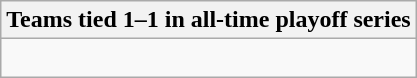<table class="wikitable collapsible collapsed">
<tr>
<th>Teams tied 1–1 in all-time playoff series</th>
</tr>
<tr>
<td><br>
</td>
</tr>
</table>
